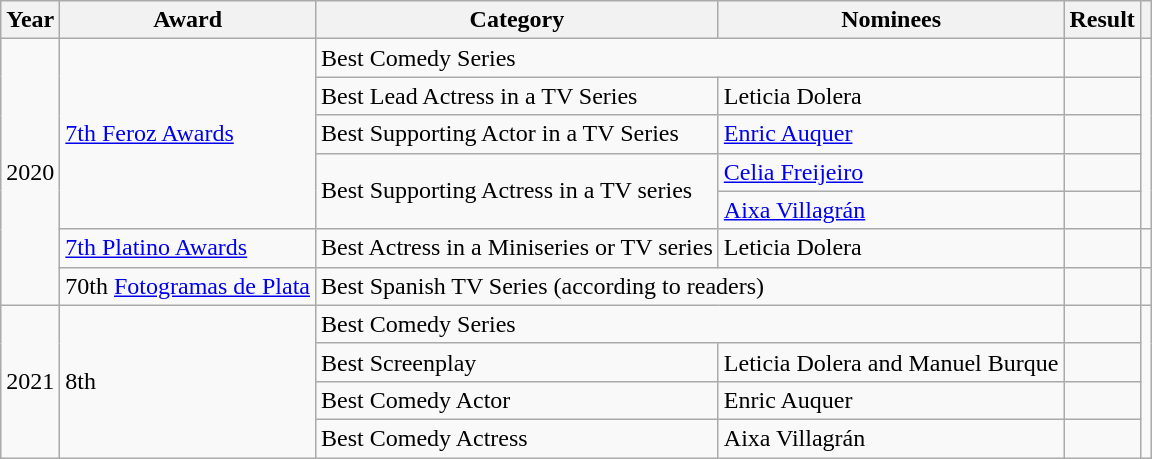<table class="wikitable sortable plainrowheaders">
<tr>
<th>Year</th>
<th>Award</th>
<th>Category</th>
<th>Nominees</th>
<th>Result</th>
<th scope="col" class="unsortable"></th>
</tr>
<tr>
<td align = "center" rowspan = 7>2020</td>
<td rowspan = 5><a href='#'>7th Feroz Awards</a></td>
<td colspan = 2>Best Comedy Series</td>
<td></td>
<td align = "center" rowspan = "5"></td>
</tr>
<tr>
<td>Best Lead Actress in a TV Series</td>
<td>Leticia Dolera</td>
<td></td>
</tr>
<tr>
<td>Best Supporting Actor in a TV Series</td>
<td><a href='#'>Enric Auquer</a></td>
<td></td>
</tr>
<tr>
<td rowspan = 2>Best Supporting Actress in a TV series</td>
<td><a href='#'>Celia Freijeiro</a></td>
<td></td>
</tr>
<tr>
<td><a href='#'>Aixa Villagrán</a></td>
<td></td>
</tr>
<tr>
<td><a href='#'>7th Platino Awards</a></td>
<td>Best Actress in a Miniseries or TV series</td>
<td>Leticia Dolera</td>
<td></td>
<td align = "center"></td>
</tr>
<tr>
<td>70th <a href='#'>Fotogramas de Plata</a></td>
<td colspan = 2>Best Spanish TV Series (according to readers)</td>
<td></td>
<td align = "center"></td>
</tr>
<tr>
<td align = "center" rowspan = 4>2021</td>
<td rowspan = 4>8th </td>
<td colspan = "2">Best Comedy Series</td>
<td></td>
<td align = "center" rowspan = "4"></td>
</tr>
<tr>
<td>Best Screenplay</td>
<td>Leticia Dolera and Manuel Burque</td>
<td></td>
</tr>
<tr>
<td>Best Comedy Actor</td>
<td>Enric Auquer</td>
<td></td>
</tr>
<tr>
<td>Best Comedy Actress</td>
<td>Aixa Villagrán</td>
<td></td>
</tr>
</table>
